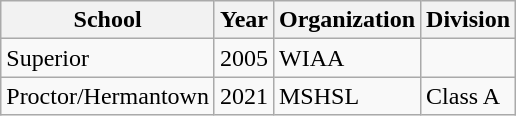<table class="wikitable">
<tr>
<th>School</th>
<th>Year</th>
<th>Organization</th>
<th>Division</th>
</tr>
<tr>
<td>Superior</td>
<td>2005</td>
<td>WIAA</td>
<td></td>
</tr>
<tr>
<td>Proctor/Hermantown</td>
<td>2021</td>
<td>MSHSL</td>
<td>Class A</td>
</tr>
</table>
